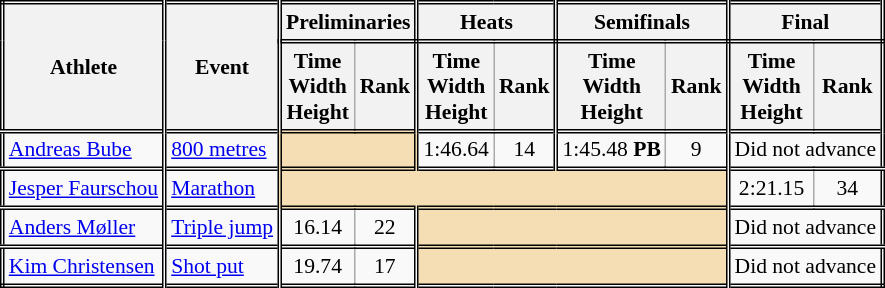<table class=wikitable style="font-size:90%; border: double;">
<tr>
<th rowspan="2" style="border-right:double">Athlete</th>
<th rowspan="2" style="border-right:double">Event</th>
<th colspan="2" style="border-right:double; border-bottom:double;">Preliminaries</th>
<th colspan="2" style="border-right:double; border-bottom:double;">Heats</th>
<th colspan="2" style="border-right:double; border-bottom:double;">Semifinals</th>
<th colspan="2" style="border-right:double; border-bottom:double;">Final</th>
</tr>
<tr>
<th>Time<br>Width<br>Height</th>
<th style="border-right:double">Rank</th>
<th>Time<br>Width<br>Height</th>
<th style="border-right:double">Rank</th>
<th>Time<br>Width<br>Height</th>
<th style="border-right:double">Rank</th>
<th>Time<br>Width<br>Height</th>
<th style="border-right:double">Rank</th>
</tr>
<tr style="border-top: double;">
<td style="border-right:double"><a href='#'>Andreas Bube</a></td>
<td style="border-right:double"><a href='#'>800 metres</a></td>
<td style="border-right:double" colspan= 2 bgcolor="wheat"></td>
<td align=center>1:46.64</td>
<td align=center style="border-right:double">14</td>
<td align=center>1:45.48 <strong>PB</strong></td>
<td align=center style="border-right:double">9</td>
<td colspan="2" align=center>Did not advance</td>
</tr>
<tr style="border-top: double;">
<td style="border-right:double"><a href='#'>Jesper Faurschou</a></td>
<td style="border-right:double"><a href='#'>Marathon</a></td>
<td style="border-right:double" colspan= 6 bgcolor="wheat"></td>
<td align=center>2:21.15</td>
<td align=center>34</td>
</tr>
<tr style="border-top: double;">
<td style="border-right:double"><a href='#'>Anders Møller</a></td>
<td style="border-right:double"><a href='#'>Triple jump</a></td>
<td align=center>16.14</td>
<td align=center style="border-right:double">22</td>
<td style="border-right:double" colspan= 4  bgcolor="wheat"></td>
<td colspan="2" align=center>Did not advance</td>
</tr>
<tr style="border-top: double;">
<td style="border-right:double"><a href='#'>Kim Christensen</a></td>
<td style="border-right:double"><a href='#'>Shot put</a></td>
<td align=center>19.74</td>
<td align=center style="border-right:double">17</td>
<td style="border-right:double" colspan= 4 bgcolor="wheat"></td>
<td colspan="2" align=center>Did not advance</td>
</tr>
</table>
